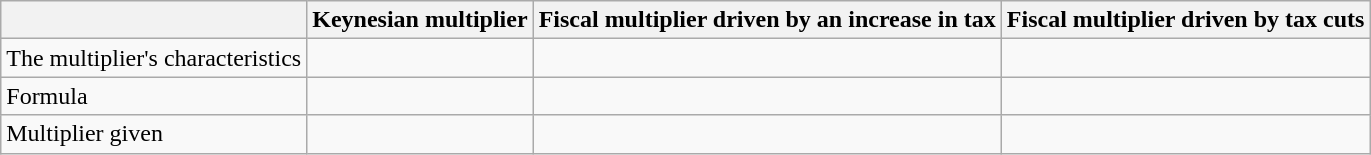<table class="wikitable">
<tr>
<th></th>
<th>Keynesian multiplier</th>
<th>Fiscal multiplier driven by an increase in tax</th>
<th>Fiscal multiplier driven by tax cuts</th>
</tr>
<tr>
<td>The multiplier's characteristics</td>
<td></td>
<td></td>
<td></td>
</tr>
<tr>
<td>Formula</td>
<td></td>
<td></td>
<td></td>
</tr>
<tr>
<td>Multiplier given</td>
<td></td>
<td></td>
<td></td>
</tr>
</table>
